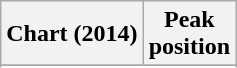<table class="wikitable sortable plainrowheaders" style="text-align:center;">
<tr>
<th scope="col">Chart (2014)</th>
<th scope="col">Peak<br>position</th>
</tr>
<tr>
</tr>
<tr>
</tr>
</table>
